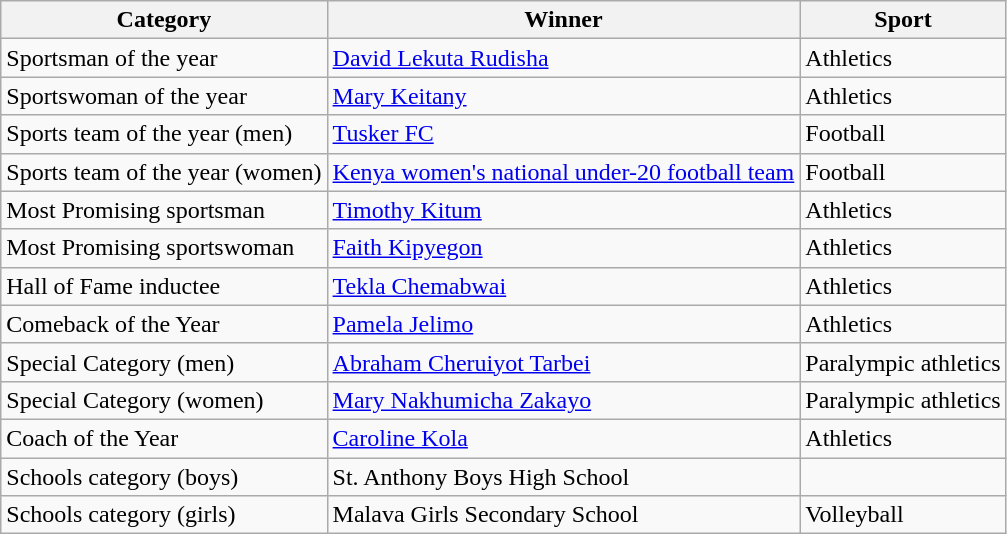<table class="wikitable">
<tr>
<th>Category</th>
<th>Winner</th>
<th>Sport</th>
</tr>
<tr>
<td>Sportsman of the year</td>
<td><a href='#'>David Lekuta Rudisha</a></td>
<td>Athletics</td>
</tr>
<tr>
<td>Sportswoman of the year</td>
<td><a href='#'>Mary Keitany</a></td>
<td>Athletics</td>
</tr>
<tr>
<td>Sports team of the year (men)</td>
<td><a href='#'>Tusker FC</a></td>
<td>Football</td>
</tr>
<tr>
<td>Sports team of the year (women)</td>
<td><a href='#'>Kenya women's national under-20 football team</a></td>
<td>Football</td>
</tr>
<tr>
<td>Most Promising sportsman</td>
<td><a href='#'>Timothy Kitum</a></td>
<td>Athletics</td>
</tr>
<tr>
<td>Most Promising sportswoman</td>
<td><a href='#'>Faith Kipyegon</a></td>
<td>Athletics</td>
</tr>
<tr>
<td>Hall of Fame inductee</td>
<td><a href='#'>Tekla Chemabwai</a></td>
<td>Athletics</td>
</tr>
<tr>
<td>Comeback of the Year</td>
<td><a href='#'>Pamela Jelimo</a></td>
<td>Athletics</td>
</tr>
<tr>
<td>Special Category (men)</td>
<td><a href='#'>Abraham Cheruiyot Tarbei</a></td>
<td>Paralympic athletics</td>
</tr>
<tr>
<td>Special Category (women)</td>
<td><a href='#'>Mary Nakhumicha Zakayo</a></td>
<td>Paralympic athletics</td>
</tr>
<tr>
<td>Coach of the Year</td>
<td><a href='#'>Caroline Kola</a></td>
<td>Athletics</td>
</tr>
<tr>
<td>Schools category (boys)</td>
<td>St. Anthony Boys High School</td>
<td></td>
</tr>
<tr>
<td>Schools category (girls)</td>
<td>Malava Girls Secondary School</td>
<td>Volleyball</td>
</tr>
</table>
